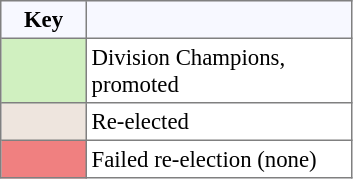<table bgcolor="#f7f8ff" cellpadding="3" cellspacing="0" border="1" style="font-size: 95%; border: gray solid 1px; border-collapse: collapse;text-align:center;">
<tr>
<th width=50>Key</th>
<th width=170></th>
</tr>
<tr>
<td style="background:#D0F0C0;" width="20"></td>
<td bgcolor="#ffffff" align="left">Division Champions, promoted</td>
</tr>
<tr>
<td style="background: #eee5de" width="20"></td>
<td bgcolor="#ffffff" align=left>Re-elected</td>
</tr>
<tr>
<td style="background: #F08080" width="20"></td>
<td bgcolor="#ffffff" align="left">Failed re-election (none)</td>
</tr>
</table>
